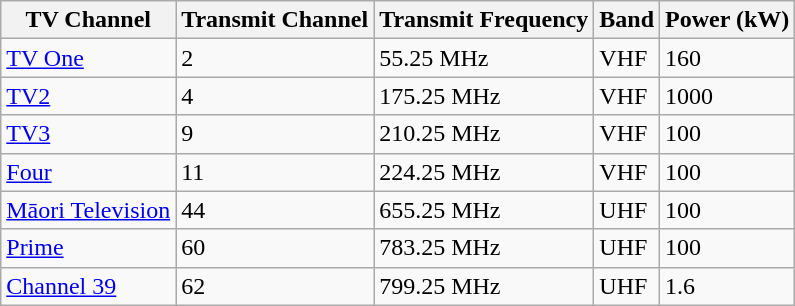<table class="wikitable">
<tr>
<th>TV Channel</th>
<th>Transmit Channel</th>
<th>Transmit Frequency</th>
<th>Band</th>
<th>Power (kW)</th>
</tr>
<tr>
<td><a href='#'>TV One</a></td>
<td>2</td>
<td>55.25 MHz</td>
<td>VHF</td>
<td>160</td>
</tr>
<tr>
<td><a href='#'>TV2</a></td>
<td>4</td>
<td>175.25 MHz</td>
<td>VHF</td>
<td>1000</td>
</tr>
<tr>
<td><a href='#'>TV3</a></td>
<td>9</td>
<td>210.25 MHz</td>
<td>VHF</td>
<td>100</td>
</tr>
<tr>
<td><a href='#'>Four</a></td>
<td>11</td>
<td>224.25 MHz</td>
<td>VHF</td>
<td>100</td>
</tr>
<tr>
<td><a href='#'>Māori Television</a></td>
<td>44</td>
<td>655.25 MHz</td>
<td>UHF</td>
<td>100</td>
</tr>
<tr>
<td><a href='#'>Prime</a></td>
<td>60</td>
<td>783.25 MHz</td>
<td>UHF</td>
<td>100</td>
</tr>
<tr>
<td><a href='#'>Channel 39</a></td>
<td>62</td>
<td>799.25 MHz</td>
<td>UHF</td>
<td>1.6</td>
</tr>
</table>
